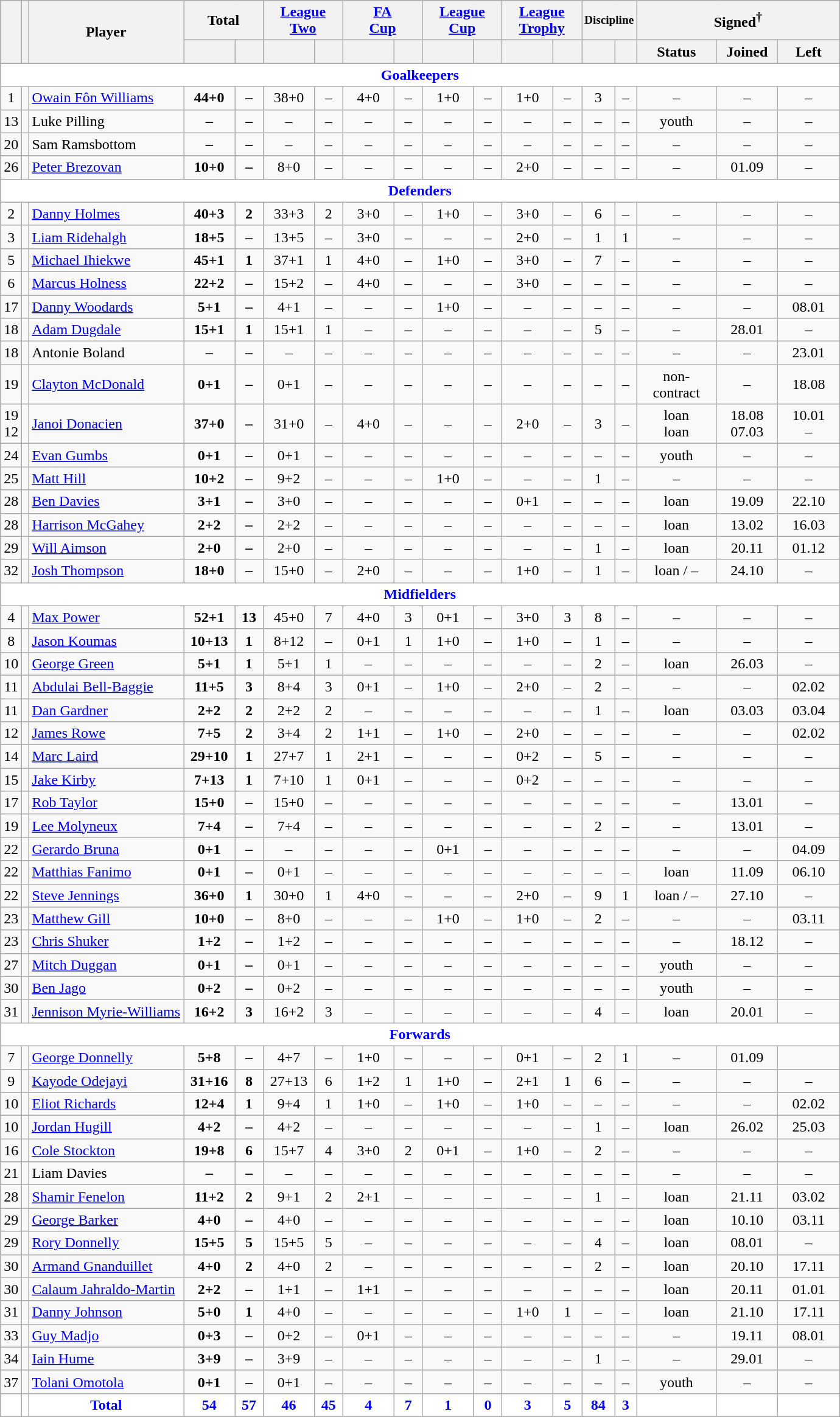<table class="wikitable"  style="text-align:center;">
<tr>
<th rowspan="2" style="font-size:80%;"></th>
<th rowspan="2" style="font-size:80%;"></th>
<th rowspan="2">Player</th>
<th colspan="2">Total</th>
<th colspan="2"><a href='#'>League<br>Two</a></th>
<th colspan="2"><a href='#'>FA<br>Cup</a></th>
<th colspan="2"><a href='#'>League<br>Cup</a></th>
<th colspan="2"><a href='#'>League<br>Trophy</a></th>
<th colspan="2" style="font-size:80%; ">Discipline</th>
<th colspan="3">Signed<sup>†</sup></th>
</tr>
<tr>
<th style="width: 50px; font-size:80%;"></th>
<th style="width: 25px; font-size:80%;"></th>
<th style="width: 50px; font-size:80%;"></th>
<th style="width: 25px; font-size:80%;"></th>
<th style="width: 50px; font-size:80%;"></th>
<th style="width: 25px; font-size:80%;"></th>
<th style="width: 50px; font-size:80%;"></th>
<th style="width: 25px; font-size:80%;"></th>
<th style="width: 50px; font-size:80%;"></th>
<th style="width: 25px; font-size:80%;"></th>
<th></th>
<th></th>
<th style="width: 80px;">Status</th>
<th style="width: 60px;">Joined</th>
<th style="width: 60px;">Left</th>
</tr>
<tr>
<td colspan="18" style="background:white; color:blue; text-align:center;"><strong>Goalkeepers</strong></td>
</tr>
<tr>
<td>1</td>
<td></td>
<td style="text-align:left;"><a href='#'>Owain Fôn Williams</a></td>
<td><strong>44+0</strong></td>
<td><strong>–</strong></td>
<td>38+0</td>
<td>–</td>
<td>4+0</td>
<td>–</td>
<td>1+0</td>
<td>–</td>
<td>1+0</td>
<td>–</td>
<td>3</td>
<td>–</td>
<td>–</td>
<td>–</td>
<td>–</td>
</tr>
<tr>
<td>13</td>
<td></td>
<td style="text-align:left;">Luke Pilling</td>
<td><strong>–</strong></td>
<td><strong>–</strong></td>
<td>–</td>
<td>–</td>
<td>–</td>
<td>–</td>
<td>–</td>
<td>–</td>
<td>–</td>
<td>–</td>
<td>–</td>
<td>–</td>
<td>youth</td>
<td>–</td>
<td>–</td>
</tr>
<tr>
<td>20</td>
<td></td>
<td style="text-align:left;">Sam Ramsbottom</td>
<td><strong>–</strong></td>
<td><strong>–</strong></td>
<td>–</td>
<td>–</td>
<td>–</td>
<td>–</td>
<td>–</td>
<td>–</td>
<td>–</td>
<td>–</td>
<td>–</td>
<td>–</td>
<td>–</td>
<td>–</td>
<td>–</td>
</tr>
<tr>
<td>26</td>
<td></td>
<td style="text-align:left;"><a href='#'>Peter Brezovan</a></td>
<td><strong>10+0</strong></td>
<td><strong>–</strong></td>
<td>8+0</td>
<td>–</td>
<td>–</td>
<td>–</td>
<td>–</td>
<td>–</td>
<td>2+0</td>
<td>–</td>
<td>–</td>
<td>–</td>
<td>–</td>
<td>01.09</td>
<td>–</td>
</tr>
<tr>
<td colspan="18" style="background:white; color:blue; text-align:center;"><strong>Defenders</strong></td>
</tr>
<tr>
<td>2</td>
<td></td>
<td style="text-align:left;"><a href='#'>Danny Holmes</a></td>
<td><strong>40+3</strong></td>
<td><strong>2</strong></td>
<td>33+3</td>
<td>2</td>
<td>3+0</td>
<td>–</td>
<td>1+0</td>
<td>–</td>
<td>3+0</td>
<td>–</td>
<td>6</td>
<td>–</td>
<td>–</td>
<td>–</td>
<td>–</td>
</tr>
<tr>
<td>3</td>
<td></td>
<td style="text-align:left;"><a href='#'>Liam Ridehalgh</a></td>
<td><strong>18+5</strong></td>
<td><strong>–</strong></td>
<td>13+5</td>
<td>–</td>
<td>3+0</td>
<td>–</td>
<td>–</td>
<td>–</td>
<td>2+0</td>
<td>–</td>
<td>1</td>
<td>1</td>
<td>–</td>
<td>–</td>
<td>–</td>
</tr>
<tr>
<td>5</td>
<td></td>
<td style="text-align:left;"><a href='#'>Michael Ihiekwe</a></td>
<td><strong>45+1</strong></td>
<td><strong>1</strong></td>
<td>37+1</td>
<td>1</td>
<td>4+0</td>
<td>–</td>
<td>1+0</td>
<td>–</td>
<td>3+0</td>
<td>–</td>
<td>7</td>
<td>–</td>
<td>–</td>
<td>–</td>
<td>–</td>
</tr>
<tr>
<td>6</td>
<td></td>
<td style="text-align:left;"><a href='#'>Marcus Holness</a></td>
<td><strong>22+2</strong></td>
<td><strong>–</strong></td>
<td>15+2</td>
<td>–</td>
<td>4+0</td>
<td>–</td>
<td>–</td>
<td>–</td>
<td>3+0</td>
<td>–</td>
<td>–</td>
<td>–</td>
<td>–</td>
<td>–</td>
<td>–</td>
</tr>
<tr>
<td>17</td>
<td></td>
<td style="text-align:left;"><a href='#'>Danny Woodards</a></td>
<td><strong>5+1</strong></td>
<td><strong>–</strong></td>
<td>4+1</td>
<td>–</td>
<td>–</td>
<td>–</td>
<td>1+0</td>
<td>–</td>
<td>–</td>
<td>–</td>
<td>–</td>
<td>–</td>
<td>–</td>
<td>–</td>
<td>08.01</td>
</tr>
<tr>
<td>18</td>
<td></td>
<td style="text-align:left;"><a href='#'>Adam Dugdale</a></td>
<td><strong>15+1</strong></td>
<td><strong>1</strong></td>
<td>15+1</td>
<td>1</td>
<td>–</td>
<td>–</td>
<td>–</td>
<td>–</td>
<td>–</td>
<td>–</td>
<td>5</td>
<td>–</td>
<td>–</td>
<td>28.01</td>
<td>–</td>
</tr>
<tr>
<td>18</td>
<td></td>
<td style="text-align:left;">Antonie Boland</td>
<td><strong>–</strong></td>
<td><strong>–</strong></td>
<td>–</td>
<td>–</td>
<td>–</td>
<td>–</td>
<td>–</td>
<td>–</td>
<td>–</td>
<td>–</td>
<td>–</td>
<td>–</td>
<td>–</td>
<td>–</td>
<td>23.01</td>
</tr>
<tr>
<td>19</td>
<td></td>
<td style="text-align:left;"><a href='#'>Clayton McDonald</a></td>
<td><strong>0+1</strong></td>
<td><strong>–</strong></td>
<td>0+1</td>
<td>–</td>
<td>–</td>
<td>–</td>
<td>–</td>
<td>–</td>
<td>–</td>
<td>–</td>
<td>–</td>
<td>–</td>
<td>non-contract</td>
<td>–</td>
<td>18.08</td>
</tr>
<tr>
<td>19<br>12</td>
<td></td>
<td style="text-align:left;"><a href='#'>Janoi Donacien</a></td>
<td><strong>37+0</strong></td>
<td><strong>–</strong></td>
<td>31+0</td>
<td>–</td>
<td>4+0</td>
<td>–</td>
<td>–</td>
<td>–</td>
<td>2+0</td>
<td>–</td>
<td>3</td>
<td>–</td>
<td>loan<br>loan</td>
<td>18.08<br>07.03</td>
<td>10.01 <br> –</td>
</tr>
<tr>
<td>24</td>
<td></td>
<td style="text-align:left;"><a href='#'>Evan Gumbs</a></td>
<td><strong>0+1</strong></td>
<td><strong>–</strong></td>
<td>0+1</td>
<td>–</td>
<td>–</td>
<td>–</td>
<td>–</td>
<td>–</td>
<td>–</td>
<td>–</td>
<td>–</td>
<td>–</td>
<td>youth</td>
<td>–</td>
<td>–</td>
</tr>
<tr>
<td>25</td>
<td></td>
<td style="text-align:left;"><a href='#'>Matt Hill</a></td>
<td><strong>10+2</strong></td>
<td><strong>–</strong></td>
<td>9+2</td>
<td>–</td>
<td>–</td>
<td>–</td>
<td>1+0</td>
<td>–</td>
<td>–</td>
<td>–</td>
<td>1</td>
<td>–</td>
<td>–</td>
<td>–</td>
<td>–</td>
</tr>
<tr>
<td>28</td>
<td></td>
<td style="text-align:left;"><a href='#'>Ben Davies</a></td>
<td><strong>3+1</strong></td>
<td><strong>–</strong></td>
<td>3+0</td>
<td>–</td>
<td>–</td>
<td>–</td>
<td>–</td>
<td>–</td>
<td>0+1</td>
<td>–</td>
<td>–</td>
<td>–</td>
<td>loan</td>
<td>19.09</td>
<td>22.10</td>
</tr>
<tr>
<td>28</td>
<td></td>
<td style="text-align:left;"><a href='#'>Harrison McGahey</a></td>
<td><strong>2+2</strong></td>
<td><strong>–</strong></td>
<td>2+2</td>
<td>–</td>
<td>–</td>
<td>–</td>
<td>–</td>
<td>–</td>
<td>–</td>
<td>–</td>
<td>–</td>
<td>–</td>
<td>loan</td>
<td>13.02</td>
<td>16.03</td>
</tr>
<tr>
<td>29</td>
<td></td>
<td style="text-align:left;"><a href='#'>Will Aimson</a></td>
<td><strong>2+0</strong></td>
<td><strong>–</strong></td>
<td>2+0</td>
<td>–</td>
<td>–</td>
<td>–</td>
<td>–</td>
<td>–</td>
<td>–</td>
<td>–</td>
<td>1</td>
<td>–</td>
<td>loan</td>
<td>20.11</td>
<td>01.12</td>
</tr>
<tr>
<td>32</td>
<td></td>
<td style="text-align:left;"><a href='#'>Josh Thompson</a></td>
<td><strong>18+0</strong></td>
<td><strong>–</strong></td>
<td>15+0</td>
<td>–</td>
<td>2+0</td>
<td>–</td>
<td>–</td>
<td>–</td>
<td>1+0</td>
<td>–</td>
<td>1</td>
<td>–</td>
<td>loan / –</td>
<td>24.10</td>
<td>–</td>
</tr>
<tr>
<td colspan="18" style="background:white; color:blue; text-align:center;"><strong>Midfielders</strong></td>
</tr>
<tr>
<td>4</td>
<td></td>
<td style="text-align:left;"><a href='#'>Max Power</a></td>
<td><strong>52+1</strong></td>
<td><strong>13</strong></td>
<td>45+0</td>
<td>7</td>
<td>4+0</td>
<td>3</td>
<td>0+1</td>
<td>–</td>
<td>3+0</td>
<td>3</td>
<td>8</td>
<td>–</td>
<td>–</td>
<td>–</td>
<td>–</td>
</tr>
<tr>
<td>8</td>
<td></td>
<td style="text-align:left;"><a href='#'>Jason Koumas</a></td>
<td><strong>10+13</strong></td>
<td><strong>1</strong></td>
<td>8+12</td>
<td>–</td>
<td>0+1</td>
<td>1</td>
<td>1+0</td>
<td>–</td>
<td>1+0</td>
<td>–</td>
<td>1</td>
<td>–</td>
<td>–</td>
<td>–</td>
<td>–</td>
</tr>
<tr>
<td>10</td>
<td></td>
<td style="text-align:left;"><a href='#'>George Green</a></td>
<td><strong>5+1</strong></td>
<td><strong>1</strong></td>
<td>5+1</td>
<td>1</td>
<td>–</td>
<td>–</td>
<td>–</td>
<td>–</td>
<td>–</td>
<td>–</td>
<td>2</td>
<td>–</td>
<td>loan</td>
<td>26.03</td>
<td>–</td>
</tr>
<tr>
<td>11</td>
<td></td>
<td style="text-align:left;"><a href='#'>Abdulai Bell-Baggie</a></td>
<td><strong>11+5</strong></td>
<td><strong>3</strong></td>
<td>8+4</td>
<td>3</td>
<td>0+1</td>
<td>–</td>
<td>1+0</td>
<td>–</td>
<td>2+0</td>
<td>–</td>
<td>2</td>
<td>–</td>
<td>–</td>
<td>–</td>
<td>02.02</td>
</tr>
<tr>
<td>11</td>
<td></td>
<td style="text-align:left;"><a href='#'>Dan Gardner</a></td>
<td><strong>2+2</strong></td>
<td><strong>2</strong></td>
<td>2+2</td>
<td>2</td>
<td>–</td>
<td>–</td>
<td>–</td>
<td>–</td>
<td>–</td>
<td>–</td>
<td>1</td>
<td>–</td>
<td>loan</td>
<td>03.03</td>
<td>03.04</td>
</tr>
<tr>
<td>12</td>
<td></td>
<td style="text-align:left;"><a href='#'>James Rowe</a></td>
<td><strong>7+5</strong></td>
<td><strong>2</strong></td>
<td>3+4</td>
<td>2</td>
<td>1+1</td>
<td>–</td>
<td>1+0</td>
<td>–</td>
<td>2+0</td>
<td>–</td>
<td>–</td>
<td>–</td>
<td>–</td>
<td>–</td>
<td>02.02</td>
</tr>
<tr>
<td>14</td>
<td></td>
<td style="text-align:left;"><a href='#'>Marc Laird</a></td>
<td><strong>29+10</strong></td>
<td><strong>1</strong></td>
<td>27+7</td>
<td>1</td>
<td>2+1</td>
<td>–</td>
<td>–</td>
<td>–</td>
<td>0+2</td>
<td>–</td>
<td>5</td>
<td>–</td>
<td>–</td>
<td>–</td>
<td>–</td>
</tr>
<tr>
<td>15</td>
<td></td>
<td style="text-align:left;"><a href='#'>Jake Kirby</a></td>
<td><strong>7+13</strong></td>
<td><strong>1</strong></td>
<td>7+10</td>
<td>1</td>
<td>0+1</td>
<td>–</td>
<td>–</td>
<td>–</td>
<td>0+2</td>
<td>–</td>
<td>–</td>
<td>–</td>
<td>–</td>
<td>–</td>
<td>–</td>
</tr>
<tr>
<td>17</td>
<td></td>
<td style="text-align:left;"><a href='#'>Rob Taylor</a></td>
<td><strong>15+0</strong></td>
<td><strong>–</strong></td>
<td>15+0</td>
<td>–</td>
<td>–</td>
<td>–</td>
<td>–</td>
<td>–</td>
<td>–</td>
<td>–</td>
<td>–</td>
<td>–</td>
<td>–</td>
<td>13.01</td>
<td>–</td>
</tr>
<tr>
<td>19</td>
<td></td>
<td style="text-align:left;"><a href='#'>Lee Molyneux</a></td>
<td><strong>7+4</strong></td>
<td><strong>–</strong></td>
<td>7+4</td>
<td>–</td>
<td>–</td>
<td>–</td>
<td>–</td>
<td>–</td>
<td>–</td>
<td>–</td>
<td>2</td>
<td>–</td>
<td>–</td>
<td>13.01</td>
<td>–</td>
</tr>
<tr>
<td>22</td>
<td></td>
<td style="text-align:left;"><a href='#'>Gerardo Bruna</a></td>
<td><strong>0+1</strong></td>
<td><strong>–</strong></td>
<td>–</td>
<td>–</td>
<td>–</td>
<td>–</td>
<td>0+1</td>
<td>–</td>
<td>–</td>
<td>–</td>
<td>–</td>
<td>–</td>
<td>–</td>
<td>–</td>
<td>04.09</td>
</tr>
<tr>
<td>22</td>
<td></td>
<td style="text-align:left;"><a href='#'>Matthias Fanimo</a></td>
<td><strong>0+1</strong></td>
<td><strong>–</strong></td>
<td>0+1</td>
<td>–</td>
<td>–</td>
<td>–</td>
<td>–</td>
<td>–</td>
<td>–</td>
<td>–</td>
<td>–</td>
<td>–</td>
<td>loan</td>
<td>11.09</td>
<td>06.10</td>
</tr>
<tr>
<td>22</td>
<td></td>
<td style="text-align:left;"><a href='#'>Steve Jennings</a></td>
<td><strong>36+0</strong></td>
<td><strong>1</strong></td>
<td>30+0</td>
<td>1</td>
<td>4+0</td>
<td>–</td>
<td>–</td>
<td>–</td>
<td>2+0</td>
<td>–</td>
<td>9</td>
<td>1</td>
<td>loan / –</td>
<td>27.10</td>
<td>–</td>
</tr>
<tr>
<td>23</td>
<td></td>
<td style="text-align:left;"><a href='#'>Matthew Gill</a></td>
<td><strong>10+0</strong></td>
<td><strong>–</strong></td>
<td>8+0</td>
<td>–</td>
<td>–</td>
<td>–</td>
<td>1+0</td>
<td>–</td>
<td>1+0</td>
<td>–</td>
<td>2</td>
<td>–</td>
<td>–</td>
<td>–</td>
<td>03.11</td>
</tr>
<tr>
<td>23</td>
<td></td>
<td style="text-align:left;"><a href='#'>Chris Shuker</a></td>
<td><strong>1+2</strong></td>
<td><strong>–</strong></td>
<td>1+2</td>
<td>–</td>
<td>–</td>
<td>–</td>
<td>–</td>
<td>–</td>
<td>–</td>
<td>–</td>
<td>–</td>
<td>–</td>
<td>–</td>
<td>18.12</td>
<td>–</td>
</tr>
<tr>
<td>27</td>
<td></td>
<td style="text-align:left;"><a href='#'>Mitch Duggan</a></td>
<td><strong>0+1</strong></td>
<td><strong>–</strong></td>
<td>0+1</td>
<td>–</td>
<td>–</td>
<td>–</td>
<td>–</td>
<td>–</td>
<td>–</td>
<td>–</td>
<td>–</td>
<td>–</td>
<td>youth</td>
<td>–</td>
<td>–</td>
</tr>
<tr>
<td>30</td>
<td></td>
<td style="text-align:left;"><a href='#'>Ben Jago</a></td>
<td><strong>0+2</strong></td>
<td><strong>–</strong></td>
<td>0+2</td>
<td>–</td>
<td>–</td>
<td>–</td>
<td>–</td>
<td>–</td>
<td>–</td>
<td>–</td>
<td>–</td>
<td>–</td>
<td>youth</td>
<td>–</td>
<td>–</td>
</tr>
<tr>
<td>31</td>
<td></td>
<td style="text-align:left;"><a href='#'>Jennison Myrie-Williams</a></td>
<td><strong>16+2</strong></td>
<td><strong>3</strong></td>
<td>16+2</td>
<td>3</td>
<td>–</td>
<td>–</td>
<td>–</td>
<td>–</td>
<td>–</td>
<td>–</td>
<td>4</td>
<td>–</td>
<td>loan</td>
<td>20.01</td>
<td>–</td>
</tr>
<tr>
<td colspan="18" style="background:white; color:blue; text-align:center;"><strong>Forwards</strong></td>
</tr>
<tr>
<td>7</td>
<td></td>
<td style="text-align:left;"><a href='#'>George Donnelly</a></td>
<td><strong>5+8</strong></td>
<td><strong>–</strong></td>
<td>4+7</td>
<td>–</td>
<td>1+0</td>
<td>–</td>
<td>–</td>
<td>–</td>
<td>0+1</td>
<td>–</td>
<td>2</td>
<td>1</td>
<td>–</td>
<td>01.09</td>
<td></td>
</tr>
<tr>
<td>9</td>
<td></td>
<td style="text-align:left;"><a href='#'>Kayode Odejayi</a></td>
<td><strong>31+16</strong></td>
<td><strong>8</strong></td>
<td>27+13</td>
<td>6</td>
<td>1+2</td>
<td>1</td>
<td>1+0</td>
<td>–</td>
<td>2+1</td>
<td>1</td>
<td>6</td>
<td>–</td>
<td>–</td>
<td>–</td>
<td>–</td>
</tr>
<tr>
<td>10</td>
<td></td>
<td style="text-align:left;"><a href='#'>Eliot Richards</a></td>
<td><strong>12+4</strong></td>
<td><strong>1</strong></td>
<td>9+4</td>
<td>1</td>
<td>1+0</td>
<td>–</td>
<td>1+0</td>
<td>–</td>
<td>1+0</td>
<td>–</td>
<td>–</td>
<td>–</td>
<td>–</td>
<td>–</td>
<td>02.02</td>
</tr>
<tr>
<td>10</td>
<td></td>
<td style="text-align:left;"><a href='#'>Jordan Hugill</a></td>
<td><strong>4+2</strong></td>
<td><strong>–</strong></td>
<td>4+2</td>
<td>–</td>
<td>–</td>
<td>–</td>
<td>–</td>
<td>–</td>
<td>–</td>
<td>–</td>
<td>1</td>
<td>–</td>
<td>loan</td>
<td>26.02</td>
<td>25.03</td>
</tr>
<tr>
<td>16</td>
<td></td>
<td style="text-align:left;"><a href='#'>Cole Stockton</a></td>
<td><strong>19+8</strong></td>
<td><strong>6</strong></td>
<td>15+7</td>
<td>4</td>
<td>3+0</td>
<td>2</td>
<td>0+1</td>
<td>–</td>
<td>1+0</td>
<td>–</td>
<td>2</td>
<td>–</td>
<td>–</td>
<td>–</td>
<td>–</td>
</tr>
<tr>
<td>21</td>
<td></td>
<td style="text-align:left;">Liam Davies</td>
<td><strong>–</strong></td>
<td><strong>–</strong></td>
<td>–</td>
<td>–</td>
<td>–</td>
<td>–</td>
<td>–</td>
<td>–</td>
<td>–</td>
<td>–</td>
<td>–</td>
<td>–</td>
<td>–</td>
<td>–</td>
<td>–</td>
</tr>
<tr>
<td>28</td>
<td></td>
<td style="text-align:left;"><a href='#'>Shamir Fenelon</a></td>
<td><strong>11+2</strong></td>
<td><strong>2</strong></td>
<td>9+1</td>
<td>2</td>
<td>2+1</td>
<td>–</td>
<td>–</td>
<td>–</td>
<td>–</td>
<td>–</td>
<td>1</td>
<td>–</td>
<td>loan</td>
<td>21.11</td>
<td>03.02</td>
</tr>
<tr>
<td>29</td>
<td></td>
<td style="text-align:left;"><a href='#'>George Barker</a></td>
<td><strong>4+0</strong></td>
<td><strong>–</strong></td>
<td>4+0</td>
<td>–</td>
<td>–</td>
<td>–</td>
<td>–</td>
<td>–</td>
<td>–</td>
<td>–</td>
<td>–</td>
<td>–</td>
<td>loan</td>
<td>10.10</td>
<td>03.11</td>
</tr>
<tr>
<td>29</td>
<td></td>
<td style="text-align:left;"><a href='#'>Rory Donnelly</a></td>
<td><strong>15+5</strong></td>
<td><strong>5</strong></td>
<td>15+5</td>
<td>5</td>
<td>–</td>
<td>–</td>
<td>–</td>
<td>–</td>
<td>–</td>
<td>–</td>
<td>4</td>
<td>–</td>
<td>loan</td>
<td>08.01</td>
<td>–</td>
</tr>
<tr>
<td>30</td>
<td></td>
<td style="text-align:left;"><a href='#'>Armand Gnanduillet</a></td>
<td><strong>4+0</strong></td>
<td><strong>2</strong></td>
<td>4+0</td>
<td>2</td>
<td>–</td>
<td>–</td>
<td>–</td>
<td>–</td>
<td>–</td>
<td>–</td>
<td>2</td>
<td>–</td>
<td>loan</td>
<td>20.10</td>
<td>17.11</td>
</tr>
<tr>
<td>30</td>
<td></td>
<td style="text-align:left;"><a href='#'>Calaum Jahraldo-Martin</a></td>
<td><strong>2+2</strong></td>
<td><strong>–</strong></td>
<td>1+1</td>
<td>–</td>
<td>1+1</td>
<td>–</td>
<td>–</td>
<td>–</td>
<td>–</td>
<td>–</td>
<td>–</td>
<td>–</td>
<td>loan</td>
<td>20.11</td>
<td>01.01</td>
</tr>
<tr>
<td>31</td>
<td></td>
<td style="text-align:left;"><a href='#'>Danny Johnson</a></td>
<td><strong>5+0</strong></td>
<td><strong>1</strong></td>
<td>4+0</td>
<td>–</td>
<td>–</td>
<td>–</td>
<td>–</td>
<td>–</td>
<td>1+0</td>
<td>1</td>
<td>–</td>
<td>–</td>
<td>loan</td>
<td>21.10</td>
<td>17.11</td>
</tr>
<tr>
<td>33</td>
<td></td>
<td style="text-align:left;"><a href='#'>Guy Madjo</a></td>
<td><strong>0+3</strong></td>
<td><strong>–</strong></td>
<td>0+2</td>
<td>–</td>
<td>0+1</td>
<td>–</td>
<td>–</td>
<td>–</td>
<td>–</td>
<td>–</td>
<td>–</td>
<td>–</td>
<td>–</td>
<td>19.11</td>
<td>08.01</td>
</tr>
<tr>
<td>34</td>
<td></td>
<td style="text-align:left;"><a href='#'>Iain Hume</a></td>
<td><strong>3+9</strong></td>
<td><strong>–</strong></td>
<td>3+9</td>
<td>–</td>
<td>–</td>
<td>–</td>
<td>–</td>
<td>–</td>
<td>–</td>
<td>–</td>
<td>1</td>
<td>–</td>
<td>–</td>
<td>29.01</td>
<td>–</td>
</tr>
<tr>
<td>37</td>
<td></td>
<td style="text-align:left;"><a href='#'>Tolani Omotola</a></td>
<td><strong>0+1</strong></td>
<td><strong>–</strong></td>
<td>0+1</td>
<td>–</td>
<td>–</td>
<td>–</td>
<td>–</td>
<td>–</td>
<td>–</td>
<td>–</td>
<td>–</td>
<td>–</td>
<td>youth</td>
<td>–</td>
<td>–</td>
</tr>
<tr style="background:white; color:blue; text-align:center;">
<td></td>
<td></td>
<td><strong>Total</strong></td>
<td><strong>54</strong></td>
<td><strong>57</strong></td>
<td><strong>46</strong></td>
<td><strong>45</strong></td>
<td><strong>4</strong></td>
<td><strong>7</strong></td>
<td><strong>1</strong></td>
<td><strong>0</strong></td>
<td><strong>3</strong></td>
<td><strong>5</strong></td>
<td><strong>84</strong></td>
<td><strong>3</strong></td>
<td></td>
<td></td>
<td></td>
</tr>
</table>
